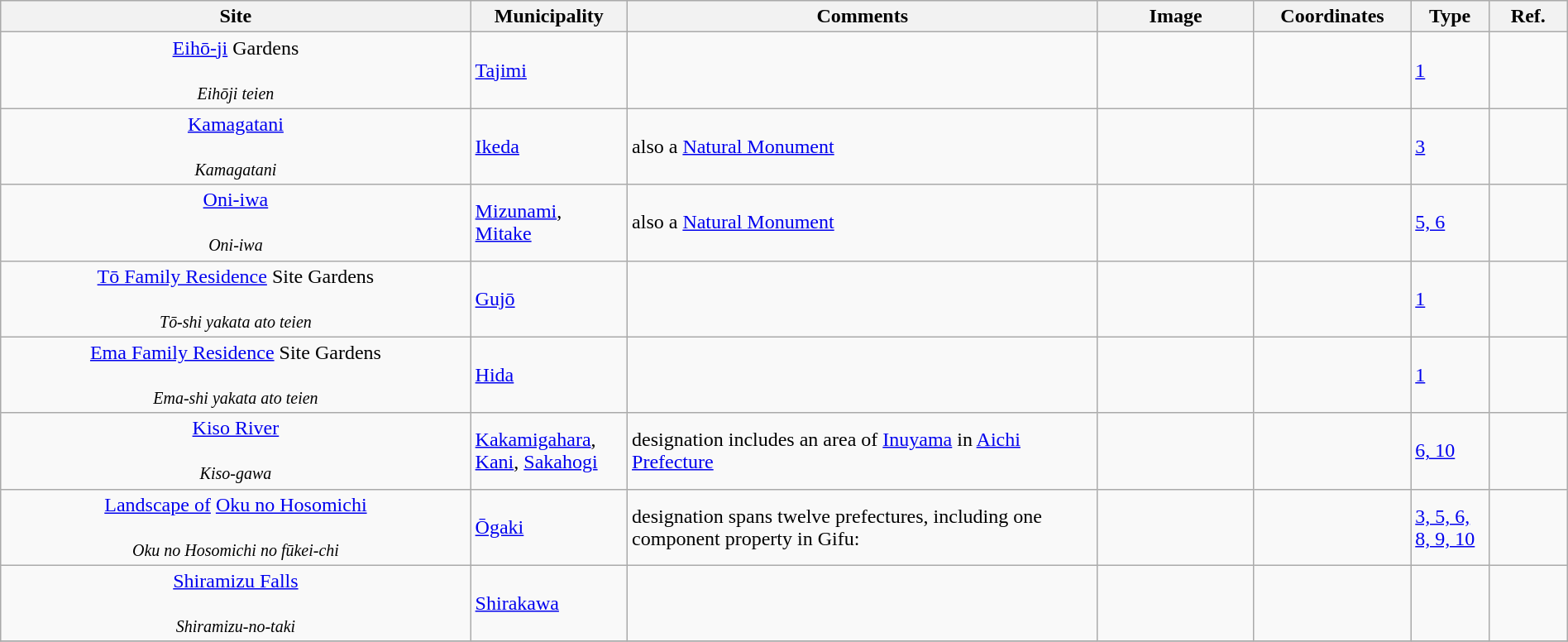<table class="wikitable sortable"  style="width:100%;">
<tr>
<th width="30%" align="left">Site</th>
<th width="10%" align="left">Municipality</th>
<th width="30%" align="left" class="unsortable">Comments</th>
<th width="10%" align="left"  class="unsortable">Image</th>
<th width="10%" align="left" class="unsortable">Coordinates</th>
<th width="5%" align="left">Type</th>
<th width="5%" align="left"  class="unsortable">Ref.</th>
</tr>
<tr>
<td align="center"><a href='#'>Eihō-ji</a> Gardens<br><br><small><em>Eihōji teien</em></small></td>
<td><a href='#'>Tajimi</a></td>
<td></td>
<td></td>
<td></td>
<td><a href='#'>1</a></td>
<td></td>
</tr>
<tr>
<td align="center"><a href='#'>Kamagatani</a><br><br><small><em>Kamagatani</em></small></td>
<td><a href='#'>Ikeda</a></td>
<td>also a <a href='#'>Natural Monument</a></td>
<td></td>
<td></td>
<td><a href='#'>3</a></td>
<td></td>
</tr>
<tr>
<td align="center"><a href='#'>Oni-iwa</a><br><br><small><em>Oni-iwa</em></small></td>
<td><a href='#'>Mizunami</a>, <a href='#'>Mitake</a></td>
<td>also a <a href='#'>Natural Monument</a></td>
<td></td>
<td></td>
<td><a href='#'>5, 6</a></td>
<td></td>
</tr>
<tr>
<td align="center"><a href='#'>Tō Family Residence</a> Site Gardens<br><br><small><em>Tō-shi yakata ato teien</em></small></td>
<td><a href='#'>Gujō</a></td>
<td></td>
<td></td>
<td></td>
<td><a href='#'>1</a></td>
<td></td>
</tr>
<tr>
<td align="center"><a href='#'>Ema Family Residence</a> Site Gardens<br><br><small><em>Ema-shi yakata ato teien</em></small></td>
<td><a href='#'>Hida</a></td>
<td></td>
<td></td>
<td></td>
<td><a href='#'>1</a></td>
<td></td>
</tr>
<tr>
<td align="center"><a href='#'>Kiso River</a><br><br><small><em>Kiso-gawa</em></small></td>
<td><a href='#'>Kakamigahara</a>, <a href='#'>Kani</a>, <a href='#'>Sakahogi</a></td>
<td>designation includes an area of <a href='#'>Inuyama</a> in <a href='#'>Aichi Prefecture</a></td>
<td></td>
<td></td>
<td><a href='#'>6, 10</a></td>
<td></td>
</tr>
<tr>
<td align="center"><a href='#'>Landscape of</a> <a href='#'>Oku no Hosomichi</a><br><br><small><em>Oku no Hosomichi no fūkei-chi</em></small></td>
<td><a href='#'>Ōgaki</a></td>
<td>designation spans twelve prefectures, including one component property in Gifu: </td>
<td></td>
<td></td>
<td><a href='#'>3, 5, 6, 8, 9, 10</a></td>
<td></td>
</tr>
<tr>
<td align="center"><a href='#'>Shiramizu Falls</a><br><br><small><em>Shiramizu-no-taki</em></small></td>
<td><a href='#'>Shirakawa</a></td>
<td></td>
<td></td>
<td></td>
<td></td>
<td></td>
</tr>
<tr>
</tr>
</table>
